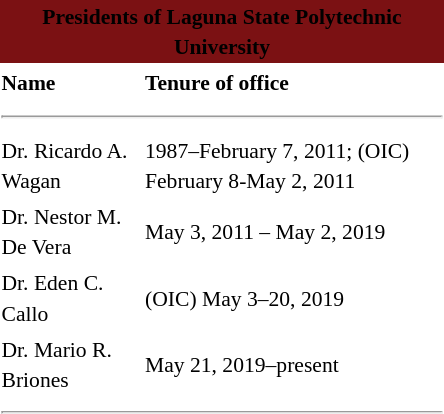<table class="toccolours" style="float:right; margin-left:1em; font-size:90%; line-height:1.4em; width:300px;">
<tr>
<th colspan="2" style="text-align:center; background:#7b1113;"><span><strong>Presidents of Laguna State Polytechnic University</strong></span></th>
</tr>
<tr>
<td><strong>Name</strong></td>
<td><strong>Tenure of office</strong></td>
</tr>
<tr>
<td colspan="2"><hr></td>
</tr>
<tr>
<td>Dr. Ricardo A. Wagan</td>
<td>1987–February 7, 2011; (OIC) February 8-May 2, 2011</td>
</tr>
<tr>
<td>Dr. Nestor M. De Vera</td>
<td>May 3, 2011 – May 2, 2019</td>
</tr>
<tr>
<td>Dr. Eden C. Callo</td>
<td>(OIC) May 3–20, 2019</td>
</tr>
<tr>
<td>Dr. Mario R. Briones</td>
<td>May 21, 2019–present</td>
</tr>
<tr>
<td colspan="2"><hr></td>
</tr>
<tr>
</tr>
</table>
